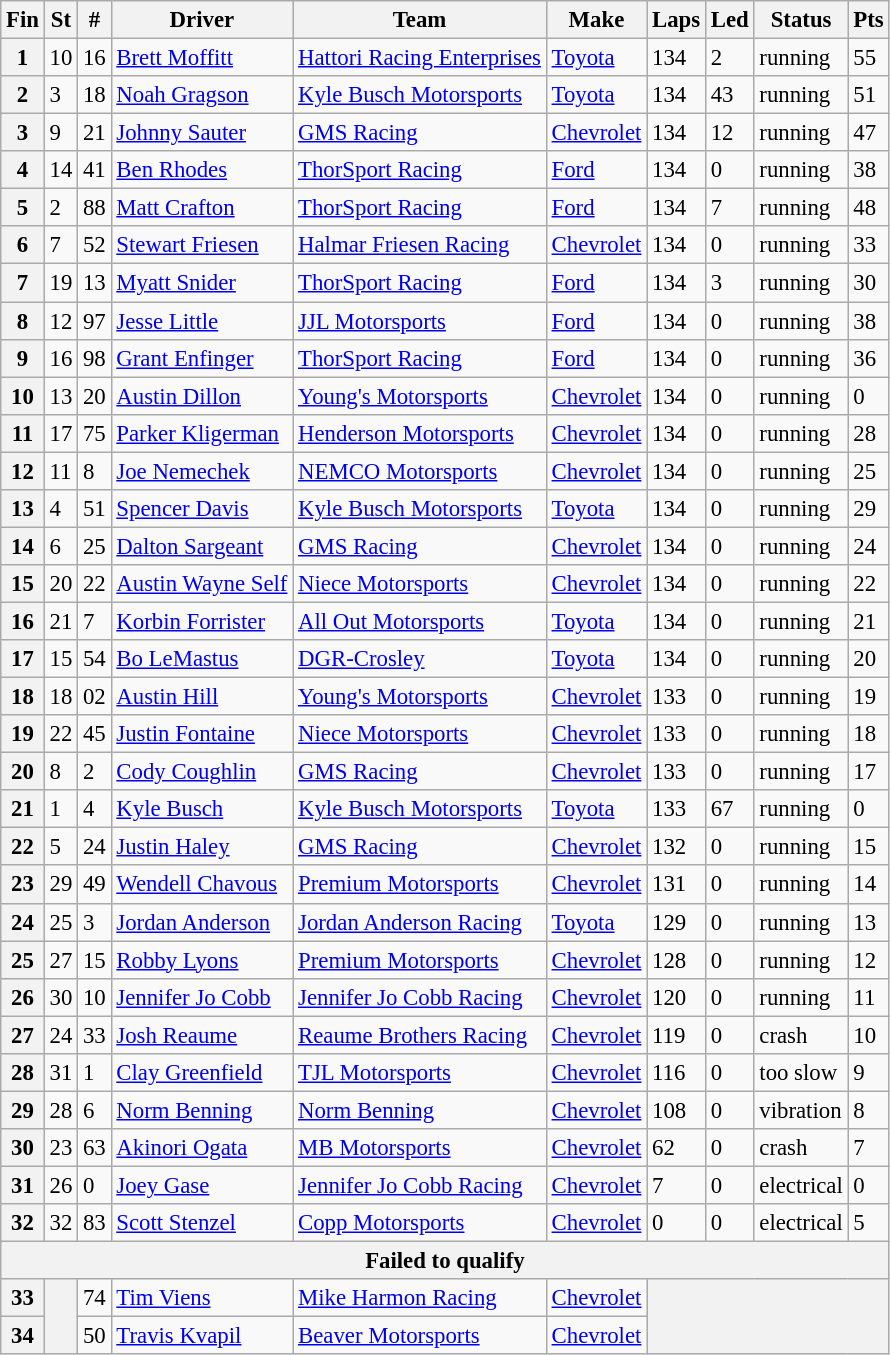<table class="wikitable" style="font-size:95%">
<tr>
<th>Fin</th>
<th>St</th>
<th>#</th>
<th>Driver</th>
<th>Team</th>
<th>Make</th>
<th>Laps</th>
<th>Led</th>
<th>Status</th>
<th>Pts</th>
</tr>
<tr>
<th>1</th>
<td>10</td>
<td>16</td>
<td><a href='#'>Brett Moffitt</a></td>
<td><a href='#'>Hattori Racing Enterprises</a></td>
<td><a href='#'>Toyota</a></td>
<td>134</td>
<td>2</td>
<td>running</td>
<td>55</td>
</tr>
<tr>
<th>2</th>
<td>3</td>
<td>18</td>
<td><a href='#'>Noah Gragson</a></td>
<td><a href='#'>Kyle Busch Motorsports</a></td>
<td><a href='#'>Toyota</a></td>
<td>134</td>
<td>43</td>
<td>running</td>
<td>51</td>
</tr>
<tr>
<th>3</th>
<td>9</td>
<td>21</td>
<td><a href='#'>Johnny Sauter</a></td>
<td><a href='#'>GMS Racing</a></td>
<td><a href='#'>Chevrolet</a></td>
<td>134</td>
<td>12</td>
<td>running</td>
<td>47</td>
</tr>
<tr>
<th>4</th>
<td>14</td>
<td>41</td>
<td><a href='#'>Ben Rhodes</a></td>
<td><a href='#'>ThorSport Racing</a></td>
<td><a href='#'>Ford</a></td>
<td>134</td>
<td>0</td>
<td>running</td>
<td>38</td>
</tr>
<tr>
<th>5</th>
<td>2</td>
<td>88</td>
<td><a href='#'>Matt Crafton</a></td>
<td><a href='#'>ThorSport Racing</a></td>
<td><a href='#'>Ford</a></td>
<td>134</td>
<td>7</td>
<td>running</td>
<td>48</td>
</tr>
<tr>
<th>6</th>
<td>7</td>
<td>52</td>
<td><a href='#'>Stewart Friesen</a></td>
<td><a href='#'>Halmar Friesen Racing</a></td>
<td><a href='#'>Chevrolet</a></td>
<td>134</td>
<td>0</td>
<td>running</td>
<td>33</td>
</tr>
<tr>
<th>7</th>
<td>19</td>
<td>13</td>
<td><a href='#'>Myatt Snider</a></td>
<td><a href='#'>ThorSport Racing</a></td>
<td><a href='#'>Ford</a></td>
<td>134</td>
<td>3</td>
<td>running</td>
<td>30</td>
</tr>
<tr>
<th>8</th>
<td>12</td>
<td>97</td>
<td><a href='#'>Jesse Little</a></td>
<td><a href='#'>JJL Motorsports</a></td>
<td><a href='#'>Ford</a></td>
<td>134</td>
<td>0</td>
<td>running</td>
<td>38</td>
</tr>
<tr>
<th>9</th>
<td>16</td>
<td>98</td>
<td><a href='#'>Grant Enfinger</a></td>
<td><a href='#'>ThorSport Racing</a></td>
<td><a href='#'>Ford</a></td>
<td>134</td>
<td>0</td>
<td>running</td>
<td>36</td>
</tr>
<tr>
<th>10</th>
<td>13</td>
<td>20</td>
<td><a href='#'>Austin Dillon</a></td>
<td><a href='#'>Young's Motorsports</a></td>
<td><a href='#'>Chevrolet</a></td>
<td>134</td>
<td>0</td>
<td>running</td>
<td>0</td>
</tr>
<tr>
<th>11</th>
<td>17</td>
<td>75</td>
<td><a href='#'>Parker Kligerman</a></td>
<td><a href='#'>Henderson Motorsports</a></td>
<td><a href='#'>Chevrolet</a></td>
<td>134</td>
<td>0</td>
<td>running</td>
<td>28</td>
</tr>
<tr>
<th>12</th>
<td>11</td>
<td>8</td>
<td><a href='#'>Joe Nemechek</a></td>
<td><a href='#'>NEMCO Motorsports</a></td>
<td><a href='#'>Chevrolet</a></td>
<td>134</td>
<td>0</td>
<td>running</td>
<td>25</td>
</tr>
<tr>
<th>13</th>
<td>4</td>
<td>51</td>
<td><a href='#'>Spencer Davis</a></td>
<td><a href='#'>Kyle Busch Motorsports</a></td>
<td><a href='#'>Toyota</a></td>
<td>134</td>
<td>0</td>
<td>running</td>
<td>29</td>
</tr>
<tr>
<th>14</th>
<td>6</td>
<td>25</td>
<td><a href='#'>Dalton Sargeant</a></td>
<td><a href='#'>GMS Racing</a></td>
<td><a href='#'>Chevrolet</a></td>
<td>134</td>
<td>0</td>
<td>running</td>
<td>24</td>
</tr>
<tr>
<th>15</th>
<td>20</td>
<td>22</td>
<td><a href='#'>Austin Wayne Self</a></td>
<td><a href='#'>Niece Motorsports</a></td>
<td><a href='#'>Chevrolet</a></td>
<td>134</td>
<td>0</td>
<td>running</td>
<td>22</td>
</tr>
<tr>
<th>16</th>
<td>21</td>
<td>7</td>
<td><a href='#'>Korbin Forrister</a></td>
<td><a href='#'>All Out Motorsports</a></td>
<td><a href='#'>Toyota</a></td>
<td>134</td>
<td>0</td>
<td>running</td>
<td>21</td>
</tr>
<tr>
<th>17</th>
<td>15</td>
<td>54</td>
<td><a href='#'>Bo LeMastus</a></td>
<td><a href='#'>DGR-Crosley</a></td>
<td><a href='#'>Toyota</a></td>
<td>134</td>
<td>0</td>
<td>running</td>
<td>20</td>
</tr>
<tr>
<th>18</th>
<td>18</td>
<td>02</td>
<td><a href='#'>Austin Hill</a></td>
<td><a href='#'>Young's Motorsports</a></td>
<td><a href='#'>Chevrolet</a></td>
<td>133</td>
<td>0</td>
<td>running</td>
<td>19</td>
</tr>
<tr>
<th>19</th>
<td>22</td>
<td>45</td>
<td><a href='#'>Justin Fontaine</a></td>
<td><a href='#'>Niece Motorsports</a></td>
<td><a href='#'>Chevrolet</a></td>
<td>133</td>
<td>0</td>
<td>running</td>
<td>18</td>
</tr>
<tr>
<th>20</th>
<td>8</td>
<td>2</td>
<td><a href='#'>Cody Coughlin</a></td>
<td><a href='#'>GMS Racing</a></td>
<td><a href='#'>Chevrolet</a></td>
<td>133</td>
<td>0</td>
<td>running</td>
<td>17</td>
</tr>
<tr>
<th>21</th>
<td>1</td>
<td>4</td>
<td><a href='#'>Kyle Busch</a></td>
<td><a href='#'>Kyle Busch Motorsports</a></td>
<td><a href='#'>Toyota</a></td>
<td>133</td>
<td>67</td>
<td>running</td>
<td>0</td>
</tr>
<tr>
<th>22</th>
<td>5</td>
<td>24</td>
<td><a href='#'>Justin Haley</a></td>
<td><a href='#'>GMS Racing</a></td>
<td><a href='#'>Chevrolet</a></td>
<td>132</td>
<td>0</td>
<td>running</td>
<td>15</td>
</tr>
<tr>
<th>23</th>
<td>29</td>
<td>49</td>
<td><a href='#'>Wendell Chavous</a></td>
<td><a href='#'>Premium Motorsports</a></td>
<td><a href='#'>Chevrolet</a></td>
<td>131</td>
<td>0</td>
<td>running</td>
<td>14</td>
</tr>
<tr>
<th>24</th>
<td>25</td>
<td>3</td>
<td><a href='#'>Jordan Anderson</a></td>
<td><a href='#'>Jordan Anderson Racing</a></td>
<td><a href='#'>Toyota</a></td>
<td>129</td>
<td>0</td>
<td>running</td>
<td>13</td>
</tr>
<tr>
<th>25</th>
<td>27</td>
<td>15</td>
<td><a href='#'>Robby Lyons</a></td>
<td><a href='#'>Premium Motorsports</a></td>
<td><a href='#'>Chevrolet</a></td>
<td>128</td>
<td>0</td>
<td>running</td>
<td>12</td>
</tr>
<tr>
<th>26</th>
<td>30</td>
<td>10</td>
<td><a href='#'>Jennifer Jo Cobb</a></td>
<td><a href='#'>Jennifer Jo Cobb Racing</a></td>
<td><a href='#'>Chevrolet</a></td>
<td>120</td>
<td>0</td>
<td>running</td>
<td>11</td>
</tr>
<tr>
<th>27</th>
<td>24</td>
<td>33</td>
<td><a href='#'>Josh Reaume</a></td>
<td><a href='#'>Reaume Brothers Racing</a></td>
<td><a href='#'>Chevrolet</a></td>
<td>119</td>
<td>0</td>
<td>crash</td>
<td>10</td>
</tr>
<tr>
<th>28</th>
<td>31</td>
<td>1</td>
<td><a href='#'>Clay Greenfield</a></td>
<td><a href='#'>TJL Motorsports</a></td>
<td><a href='#'>Chevrolet</a></td>
<td>116</td>
<td>0</td>
<td>too slow</td>
<td>9</td>
</tr>
<tr>
<th>29</th>
<td>28</td>
<td>6</td>
<td><a href='#'>Norm Benning</a></td>
<td><a href='#'>Norm Benning</a></td>
<td><a href='#'>Chevrolet</a></td>
<td>108</td>
<td>0</td>
<td>vibration</td>
<td>8</td>
</tr>
<tr>
<th>30</th>
<td>23</td>
<td>63</td>
<td><a href='#'>Akinori Ogata</a></td>
<td><a href='#'>MB Motorsports</a></td>
<td><a href='#'>Chevrolet</a></td>
<td>62</td>
<td>0</td>
<td>crash</td>
<td>7</td>
</tr>
<tr>
<th>31</th>
<td>26</td>
<td>0</td>
<td><a href='#'>Joey Gase</a></td>
<td><a href='#'>Jennifer Jo Cobb Racing</a></td>
<td><a href='#'>Chevrolet</a></td>
<td>7</td>
<td>0</td>
<td>electrical</td>
<td>0</td>
</tr>
<tr>
<th>32</th>
<td>32</td>
<td>83</td>
<td><a href='#'>Scott Stenzel</a></td>
<td><a href='#'>Copp Motorsports</a></td>
<td><a href='#'>Chevrolet</a></td>
<td>0</td>
<td>0</td>
<td>electrical</td>
<td>5</td>
</tr>
<tr>
<th colspan="10">Failed to qualify</th>
</tr>
<tr>
<th>33</th>
<th rowspan="2"></th>
<td>74</td>
<td><a href='#'>Tim Viens</a></td>
<td><a href='#'>Mike Harmon Racing</a></td>
<td><a href='#'>Chevrolet</a></td>
<th colspan="4" rowspan="2"></th>
</tr>
<tr>
<th>34</th>
<td>50</td>
<td><a href='#'>Travis Kvapil</a></td>
<td><a href='#'>Beaver Motorsports</a></td>
<td><a href='#'>Chevrolet</a></td>
</tr>
</table>
